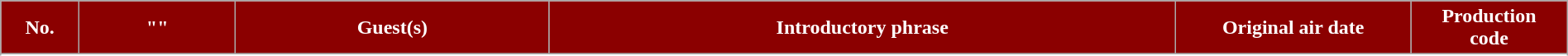<table class="wikitable plainrowheaders" style="width:100%; margin:auto;">
<tr>
<th style="background-color: #8B0000; color:#ffffff" width=5%><abbr>No.</abbr></th>
<th style="background-color: #8B0000; color:#ffffff" width=10%>"<a href='#'></a>"</th>
<th style="background-color: #8B0000; color:#ffffff" width=20%>Guest(s)</th>
<th style="background-color: #8B0000; color:#ffffff" width=40%>Introductory phrase</th>
<th style="background-color: #8B0000; color:#ffffff" width=15%>Original air date</th>
<th style="background-color: #8B0000; color:#ffffff" width=10%>Production <br> code</th>
</tr>
<tr>
</tr>
<tr>
</tr>
<tr>
</tr>
<tr>
</tr>
<tr>
</tr>
<tr>
</tr>
<tr>
</tr>
<tr>
</tr>
<tr>
</tr>
<tr>
</tr>
<tr>
</tr>
<tr>
</tr>
</table>
